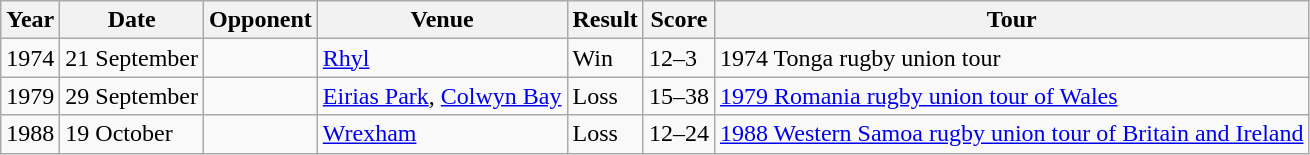<table class="wikitable">
<tr>
<th>Year</th>
<th>Date</th>
<th>Opponent</th>
<th>Venue</th>
<th>Result</th>
<th>Score</th>
<th>Tour</th>
</tr>
<tr>
<td>1974</td>
<td>21 September</td>
<td></td>
<td><a href='#'>Rhyl</a></td>
<td>Win</td>
<td>12–3</td>
<td>1974 Tonga rugby union tour</td>
</tr>
<tr>
<td>1979</td>
<td>29 September</td>
<td></td>
<td><a href='#'>Eirias Park</a>, <a href='#'>Colwyn Bay</a></td>
<td>Loss</td>
<td>15–38</td>
<td><a href='#'>1979 Romania rugby union tour of Wales</a></td>
</tr>
<tr>
<td>1988</td>
<td>19 October</td>
<td></td>
<td><a href='#'>Wrexham</a></td>
<td>Loss</td>
<td>12–24</td>
<td><a href='#'>1988 Western Samoa rugby union tour of Britain and Ireland</a></td>
</tr>
</table>
